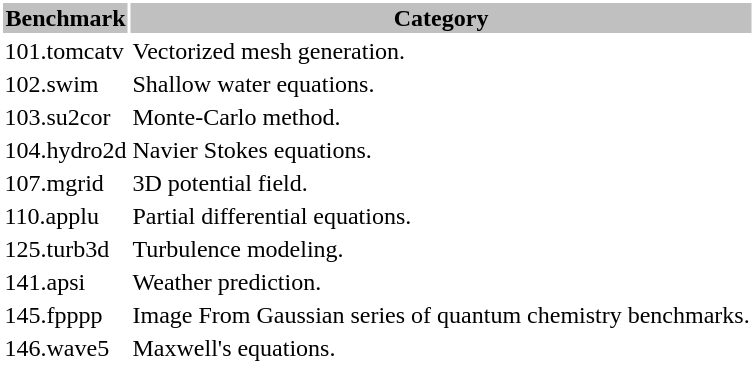<table style="background:white; color:black" >
<tr style="background:silver; color:black">
<th>Benchmark</th>
<th>Category</th>
</tr>
<tr>
<td>101.tomcatv</td>
<td>Vectorized mesh generation.</td>
</tr>
<tr>
<td>102.swim</td>
<td>Shallow water equations.</td>
</tr>
<tr>
<td>103.su2cor</td>
<td>Monte-Carlo method.</td>
</tr>
<tr>
<td>104.hydro2d</td>
<td>Navier Stokes equations.</td>
</tr>
<tr>
<td>107.mgrid</td>
<td>3D potential field.</td>
</tr>
<tr>
<td>110.applu</td>
<td>Partial differential equations.</td>
</tr>
<tr>
<td>125.turb3d</td>
<td>Turbulence modeling.</td>
</tr>
<tr>
<td>141.apsi</td>
<td>Weather prediction.</td>
</tr>
<tr>
<td>145.fpppp</td>
<td>Image From Gaussian series of quantum chemistry benchmarks.</td>
</tr>
<tr>
<td>146.wave5</td>
<td>Maxwell's equations.</td>
</tr>
<tr>
</tr>
</table>
